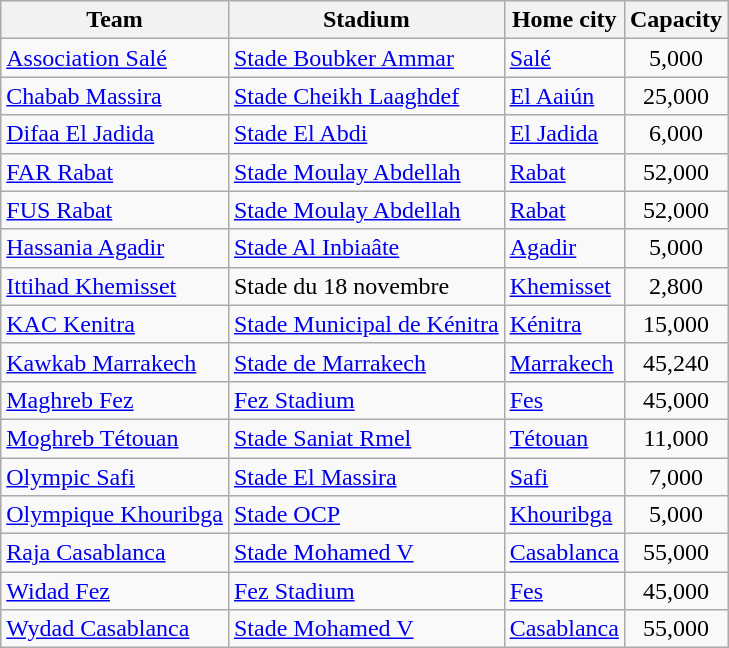<table class="wikitable sortable">
<tr>
<th>Team</th>
<th>Stadium</th>
<th>Home city</th>
<th>Capacity</th>
</tr>
<tr>
<td><a href='#'>Association Salé</a></td>
<td><a href='#'>Stade Boubker Ammar</a></td>
<td><a href='#'>Salé</a></td>
<td style="text-align:center;">5,000</td>
</tr>
<tr>
<td><a href='#'>Chabab Massira</a></td>
<td><a href='#'>Stade Cheikh Laaghdef</a></td>
<td><a href='#'>El Aaiún</a></td>
<td style="text-align:center;">25,000</td>
</tr>
<tr>
<td><a href='#'>Difaa El Jadida</a></td>
<td><a href='#'>Stade El Abdi</a></td>
<td><a href='#'>El Jadida</a></td>
<td style="text-align:center;">6,000</td>
</tr>
<tr>
<td><a href='#'>FAR Rabat</a></td>
<td><a href='#'>Stade Moulay Abdellah</a></td>
<td><a href='#'>Rabat</a></td>
<td style="text-align:center;">52,000</td>
</tr>
<tr>
<td><a href='#'>FUS Rabat</a></td>
<td><a href='#'>Stade Moulay Abdellah</a></td>
<td><a href='#'>Rabat</a></td>
<td style="text-align:center;">52,000</td>
</tr>
<tr>
<td><a href='#'>Hassania Agadir</a></td>
<td><a href='#'>Stade Al Inbiaâte</a></td>
<td><a href='#'>Agadir</a></td>
<td style="text-align:center;">5,000</td>
</tr>
<tr>
<td><a href='#'>Ittihad Khemisset</a></td>
<td>Stade du 18 novembre</td>
<td><a href='#'>Khemisset</a></td>
<td style="text-align:center;">2,800</td>
</tr>
<tr>
<td><a href='#'>KAC Kenitra</a></td>
<td><a href='#'>Stade Municipal de Kénitra</a></td>
<td><a href='#'>Kénitra</a></td>
<td style="text-align:center;">15,000</td>
</tr>
<tr>
<td><a href='#'>Kawkab Marrakech</a></td>
<td><a href='#'>Stade de Marrakech</a></td>
<td><a href='#'>Marrakech</a></td>
<td style="text-align:center;">45,240</td>
</tr>
<tr>
<td><a href='#'>Maghreb Fez</a></td>
<td><a href='#'>Fez Stadium</a></td>
<td><a href='#'>Fes</a></td>
<td style="text-align:center;">45,000</td>
</tr>
<tr>
<td><a href='#'>Moghreb Tétouan</a></td>
<td><a href='#'>Stade Saniat Rmel</a></td>
<td><a href='#'>Tétouan</a></td>
<td style="text-align:center;">11,000</td>
</tr>
<tr>
<td><a href='#'>Olympic Safi</a></td>
<td><a href='#'>Stade El Massira</a></td>
<td><a href='#'>Safi</a></td>
<td style="text-align:center;">7,000</td>
</tr>
<tr>
<td><a href='#'>Olympique Khouribga</a></td>
<td><a href='#'>Stade OCP</a></td>
<td><a href='#'>Khouribga</a></td>
<td style="text-align:center;">5,000</td>
</tr>
<tr>
<td><a href='#'>Raja Casablanca</a></td>
<td><a href='#'>Stade Mohamed V</a></td>
<td><a href='#'>Casablanca</a></td>
<td style="text-align:center;">55,000</td>
</tr>
<tr>
<td><a href='#'>Widad Fez</a></td>
<td><a href='#'>Fez Stadium</a></td>
<td><a href='#'>Fes</a></td>
<td style="text-align:center;">45,000</td>
</tr>
<tr>
<td><a href='#'>Wydad Casablanca</a></td>
<td><a href='#'>Stade Mohamed V</a></td>
<td><a href='#'>Casablanca</a></td>
<td style="text-align:center;">55,000</td>
</tr>
</table>
